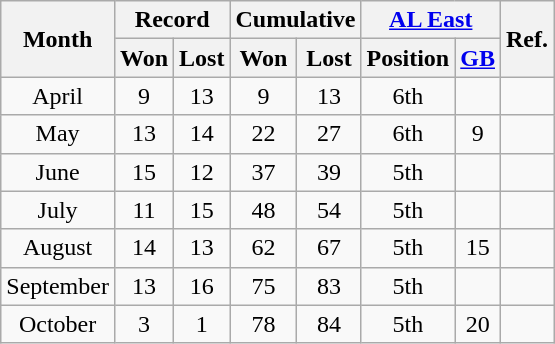<table class="wikitable" style="text-align:center;">
<tr>
<th rowspan=2>Month</th>
<th colspan=2>Record</th>
<th colspan=2>Cumulative</th>
<th colspan=2><a href='#'>AL East</a></th>
<th rowspan=2>Ref.</th>
</tr>
<tr>
<th>Won</th>
<th>Lost</th>
<th>Won</th>
<th>Lost</th>
<th>Position</th>
<th><a href='#'>GB</a></th>
</tr>
<tr>
<td>April</td>
<td>9</td>
<td>13</td>
<td>9</td>
<td>13</td>
<td>6th</td>
<td></td>
<td></td>
</tr>
<tr>
<td>May</td>
<td>13</td>
<td>14</td>
<td>22</td>
<td>27</td>
<td>6th</td>
<td>9</td>
<td></td>
</tr>
<tr>
<td>June</td>
<td>15</td>
<td>12</td>
<td>37</td>
<td>39</td>
<td>5th</td>
<td></td>
<td></td>
</tr>
<tr>
<td>July</td>
<td>11</td>
<td>15</td>
<td>48</td>
<td>54</td>
<td>5th</td>
<td></td>
<td></td>
</tr>
<tr>
<td>August</td>
<td>14</td>
<td>13</td>
<td>62</td>
<td>67</td>
<td>5th</td>
<td>15</td>
<td></td>
</tr>
<tr>
<td>September</td>
<td>13</td>
<td>16</td>
<td>75</td>
<td>83</td>
<td>5th</td>
<td></td>
<td></td>
</tr>
<tr>
<td>October</td>
<td>3</td>
<td>1</td>
<td>78</td>
<td>84</td>
<td>5th</td>
<td>20</td>
<td></td>
</tr>
</table>
